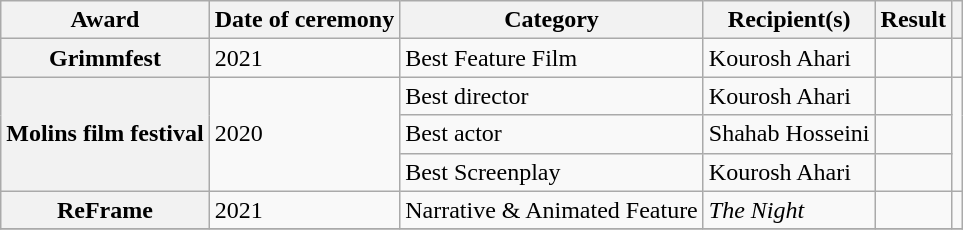<table class="wikitable plainrowheaders sortable">
<tr>
<th scope="col">Award</th>
<th scope="col">Date of ceremony</th>
<th scope="col">Category</th>
<th scope="col">Recipient(s)</th>
<th scope="col">Result</th>
<th scope="col" class="unsortable"></th>
</tr>
<tr>
<th scope="row">Grimmfest</th>
<td>2021</td>
<td>Best Feature Film</td>
<td>Kourosh Ahari</td>
<td></td>
<td></td>
</tr>
<tr>
<th rowspan="3" scope="row">Molins film festival</th>
<td rowspan="3">2020</td>
<td>Best director</td>
<td>Kourosh Ahari</td>
<td></td>
<td rowspan="3"></td>
</tr>
<tr>
<td>Best actor</td>
<td>Shahab Hosseini</td>
<td></td>
</tr>
<tr>
<td>Best Screenplay</td>
<td>Kourosh Ahari</td>
<td></td>
</tr>
<tr>
<th scope="row">ReFrame</th>
<td>2021</td>
<td>Narrative & Animated Feature</td>
<td><em>The Night</em></td>
<td></td>
<td></td>
</tr>
<tr>
</tr>
</table>
